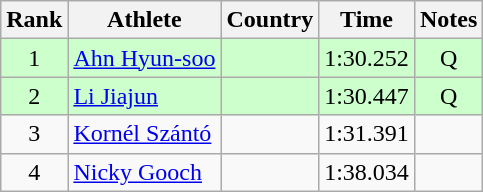<table class="wikitable sortable" style="text-align:center">
<tr>
<th>Rank</th>
<th>Athlete</th>
<th>Country</th>
<th>Time</th>
<th>Notes</th>
</tr>
<tr bgcolor=ccffcc>
<td>1</td>
<td align=left><a href='#'>Ahn Hyun-soo</a></td>
<td align=left></td>
<td>1:30.252</td>
<td>Q</td>
</tr>
<tr bgcolor=ccffcc>
<td>2</td>
<td align=left><a href='#'>Li Jiajun</a></td>
<td align=left></td>
<td>1:30.447</td>
<td>Q</td>
</tr>
<tr>
<td>3</td>
<td align=left><a href='#'>Kornél Szántó</a></td>
<td align=left></td>
<td>1:31.391</td>
<td></td>
</tr>
<tr>
<td>4</td>
<td align=left><a href='#'>Nicky Gooch</a></td>
<td align=left></td>
<td>1:38.034</td>
<td></td>
</tr>
</table>
